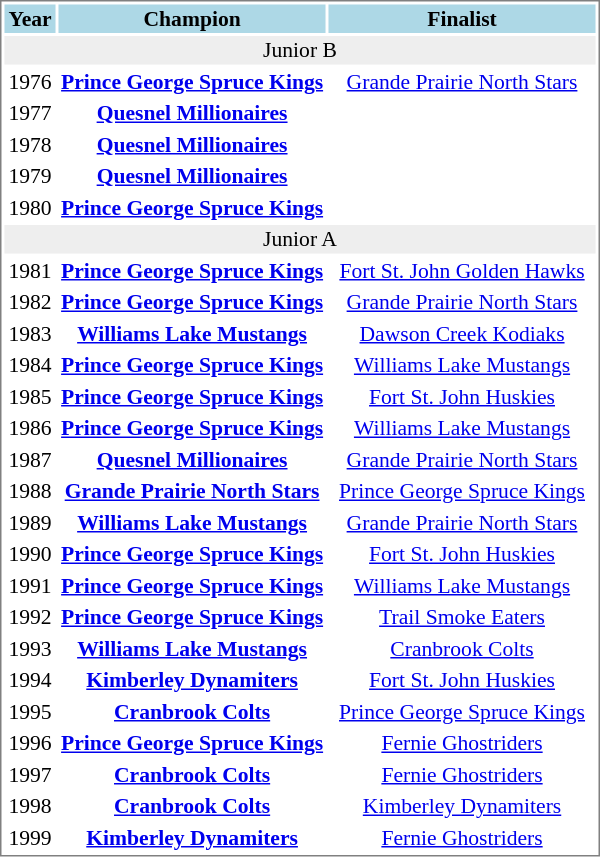<table cellpadding="0">
<tr align="left" style="vertical-align: top">
<td></td>
<td><br><table cellpadding="1" width="400px" style="font-size: 90%; border: 1px solid gray;">
<tr align="center">
<th style="background: #ADD8E6;" width="30"><strong>Year</strong></th>
<th style="background: #ADD8E6;" width="165"><strong>Champion</strong></th>
<th style="background: #ADD8E6;" width="165"><strong>Finalist</strong></th>
</tr>
<tr align="center" bgcolor="#eeeeee">
<td colspan="11">Junior B</td>
</tr>
<tr align="center">
<td>1976</td>
<td><strong><a href='#'>Prince George Spruce Kings</a></strong></td>
<td><a href='#'>Grande Prairie North Stars</a></td>
</tr>
<tr align="center">
<td>1977</td>
<td><strong><a href='#'>Quesnel Millionaires</a></strong></td>
<td></td>
</tr>
<tr align="center">
<td>1978</td>
<td><strong><a href='#'>Quesnel Millionaires</a></strong></td>
<td></td>
</tr>
<tr align="center">
<td>1979</td>
<td><strong><a href='#'>Quesnel Millionaires</a></strong></td>
<td></td>
</tr>
<tr align="center">
<td>1980</td>
<td><strong><a href='#'>Prince George Spruce Kings</a></strong></td>
<td></td>
</tr>
<tr align="center" bgcolor="#eeeeee">
<td colspan="11">Junior A</td>
</tr>
<tr align="center">
<td>1981</td>
<td><strong><a href='#'>Prince George Spruce Kings</a></strong></td>
<td><a href='#'>Fort St. John Golden Hawks</a></td>
</tr>
<tr align="center">
<td>1982</td>
<td><strong><a href='#'>Prince George Spruce Kings</a></strong></td>
<td><a href='#'>Grande Prairie North Stars</a></td>
</tr>
<tr align="center">
<td>1983</td>
<td><strong><a href='#'>Williams Lake Mustangs</a></strong></td>
<td><a href='#'>Dawson Creek Kodiaks</a></td>
</tr>
<tr align="center">
<td>1984</td>
<td><strong><a href='#'>Prince George Spruce Kings</a></strong></td>
<td><a href='#'>Williams Lake Mustangs</a></td>
</tr>
<tr align="center">
<td>1985</td>
<td><strong><a href='#'>Prince George Spruce Kings</a></strong></td>
<td><a href='#'>Fort St. John Huskies</a></td>
</tr>
<tr align="center">
<td>1986</td>
<td><strong><a href='#'>Prince George Spruce Kings</a></strong></td>
<td><a href='#'>Williams Lake Mustangs</a></td>
</tr>
<tr align="center">
<td>1987</td>
<td><strong><a href='#'>Quesnel Millionaires</a></strong></td>
<td><a href='#'>Grande Prairie North Stars</a></td>
</tr>
<tr align="center">
<td>1988</td>
<td><strong><a href='#'>Grande Prairie North Stars</a></strong></td>
<td><a href='#'>Prince George Spruce Kings</a></td>
</tr>
<tr align="center">
<td>1989</td>
<td><strong><a href='#'>Williams Lake Mustangs</a></strong></td>
<td><a href='#'>Grande Prairie North Stars</a></td>
</tr>
<tr align="center">
<td>1990</td>
<td><strong><a href='#'>Prince George Spruce Kings</a></strong></td>
<td><a href='#'>Fort St. John Huskies</a></td>
</tr>
<tr align="center">
<td>1991</td>
<td><strong><a href='#'>Prince George Spruce Kings</a></strong></td>
<td><a href='#'>Williams Lake Mustangs</a></td>
</tr>
<tr align="center">
<td>1992</td>
<td><strong><a href='#'>Prince George Spruce Kings</a></strong></td>
<td><a href='#'>Trail Smoke Eaters</a></td>
</tr>
<tr align="center">
<td>1993</td>
<td><strong><a href='#'>Williams Lake Mustangs</a></strong></td>
<td><a href='#'>Cranbrook Colts</a></td>
</tr>
<tr align="center">
<td>1994</td>
<td><strong><a href='#'>Kimberley Dynamiters</a></strong></td>
<td><a href='#'>Fort St. John Huskies</a></td>
</tr>
<tr align="center">
<td>1995</td>
<td><strong><a href='#'>Cranbrook Colts</a></strong></td>
<td><a href='#'>Prince George Spruce Kings</a></td>
</tr>
<tr align="center">
<td>1996</td>
<td><strong><a href='#'>Prince George Spruce Kings</a></strong></td>
<td><a href='#'>Fernie Ghostriders</a></td>
</tr>
<tr align="center">
<td>1997</td>
<td><strong><a href='#'>Cranbrook Colts</a></strong></td>
<td><a href='#'>Fernie Ghostriders</a></td>
</tr>
<tr align="center">
<td>1998</td>
<td><strong><a href='#'>Cranbrook Colts</a></strong></td>
<td><a href='#'>Kimberley Dynamiters</a></td>
</tr>
<tr align="center">
<td>1999</td>
<td><strong><a href='#'>Kimberley Dynamiters</a></strong></td>
<td><a href='#'>Fernie Ghostriders</a></td>
</tr>
</table>
</td>
</tr>
</table>
